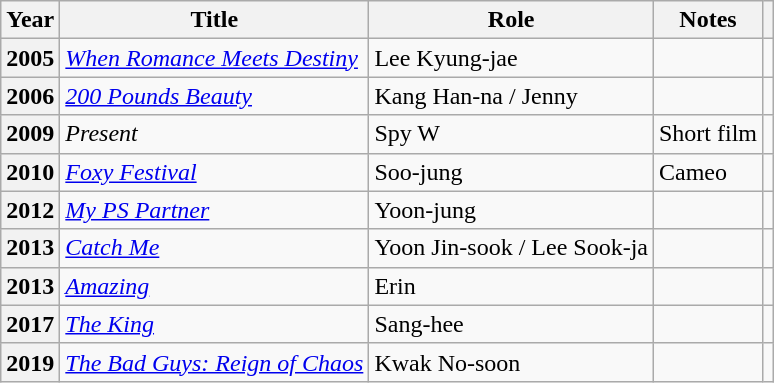<table class="wikitable plainrowheaders sortable">
<tr>
<th scope="col">Year</th>
<th scope="col">Title</th>
<th scope="col">Role</th>
<th scope="col">Notes</th>
<th scope="col" class="unsortable"></th>
</tr>
<tr>
<th scope="row">2005</th>
<td><em><a href='#'>When Romance Meets Destiny</a></em></td>
<td>Lee Kyung-jae</td>
<td></td>
<td style="text-align:center"></td>
</tr>
<tr>
<th scope="row">2006</th>
<td><em><a href='#'>200 Pounds Beauty</a></em></td>
<td>Kang Han-na / Jenny</td>
<td></td>
<td style="text-align:center"></td>
</tr>
<tr>
<th scope="row">2009</th>
<td><em>Present</em></td>
<td>Spy W</td>
<td>Short film</td>
<td style="text-align:center"></td>
</tr>
<tr>
<th scope="row">2010</th>
<td><em><a href='#'>Foxy Festival</a></em></td>
<td>Soo-jung</td>
<td>Cameo</td>
<td style="text-align:center"></td>
</tr>
<tr>
<th scope="row">2012</th>
<td><em><a href='#'>My PS Partner</a></em></td>
<td>Yoon-jung</td>
<td></td>
<td style="text-align:center"></td>
</tr>
<tr>
<th scope="row">2013</th>
<td><em><a href='#'>Catch Me</a></em></td>
<td>Yoon Jin-sook / Lee Sook-ja</td>
<td></td>
<td style="text-align:center"></td>
</tr>
<tr>
<th scope="row">2013</th>
<td><em><a href='#'>Amazing</a></em></td>
<td>Erin</td>
<td></td>
<td style="text-align:center"></td>
</tr>
<tr>
<th scope="row">2017</th>
<td><em><a href='#'>The King</a></em></td>
<td>Sang-hee</td>
<td></td>
<td style="text-align:center"></td>
</tr>
<tr>
<th scope="row">2019</th>
<td><em><a href='#'>The Bad Guys: Reign of Chaos</a></em></td>
<td>Kwak No-soon</td>
<td></td>
<td style="text-align:center"></td>
</tr>
</table>
